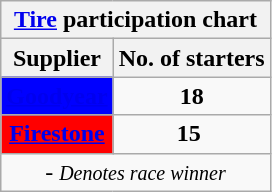<table class="wikitable">
<tr>
<th colspan=2><a href='#'>Tire</a> participation chart</th>
</tr>
<tr>
<th>Supplier</th>
<th>No. of starters</th>
</tr>
<tr>
<td align="center" style="background:blue;"><strong><a href='#'><span>Goodyear</span></a></strong></td>
<td align="center"><strong>18</strong></td>
</tr>
<tr>
<td align="center" style="background:red;"><strong><a href='#'><span>Firestone</span></a></strong></td>
<td align="center"><strong>15</strong> </td>
</tr>
<tr>
<td colspan=2 align=center> - <em><small>Denotes race winner</small></em></td>
</tr>
</table>
